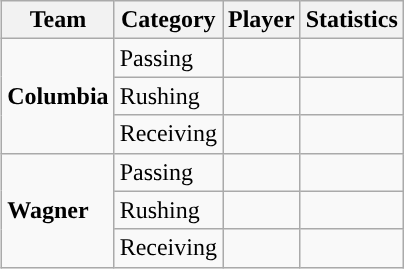<table class="wikitable" style="float: right;">
<tr>
<th>Team</th>
<th>Category</th>
<th>Player</th>
<th>Statistics</th>
</tr>
<tr>
<td rowspan=3><strong>Columbia</strong></td>
<td>Passing</td>
<td></td>
<td></td>
</tr>
<tr>
<td>Rushing</td>
<td></td>
<td></td>
</tr>
<tr>
<td>Receiving</td>
<td></td>
<td></td>
</tr>
<tr>
<td rowspan=3><strong>Wagner</strong></td>
<td>Passing</td>
<td></td>
<td></td>
</tr>
<tr>
<td>Rushing</td>
<td></td>
<td></td>
</tr>
<tr>
<td>Receiving</td>
<td></td>
<td></td>
</tr>
</table>
